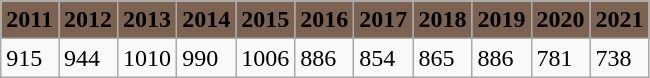<table class="wikitable" border="1">
<tr align="center" style="background:#7C6250;">
<td><strong>2011</strong></td>
<td><strong>2012</strong></td>
<td><strong>2013</strong></td>
<td><strong>2014</strong></td>
<td><strong>2015</strong></td>
<td><strong>2016</strong></td>
<td><strong>2017</strong></td>
<td><strong>2018</strong></td>
<td><strong>2019</strong></td>
<td><strong>2020</strong></td>
<td><strong>2021</strong></td>
</tr>
<tr>
<td>915</td>
<td>944</td>
<td>1010</td>
<td>990</td>
<td>1006</td>
<td>886</td>
<td>854</td>
<td>865</td>
<td>886</td>
<td>781</td>
<td>738</td>
</tr>
</table>
